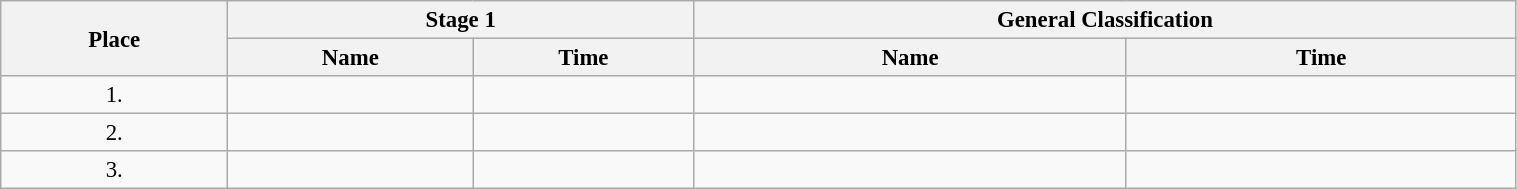<table class=wikitable style="font-size:95%" width="80%">
<tr>
<th rowspan="2">Place</th>
<th colspan="2">Stage 1</th>
<th colspan="2">General Classification</th>
</tr>
<tr>
<th>Name</th>
<th>Time</th>
<th>Name</th>
<th>Time</th>
</tr>
<tr>
<td align="center">1.</td>
<td></td>
<td></td>
<td></td>
<td></td>
</tr>
<tr>
<td align="center">2.</td>
<td></td>
<td></td>
<td></td>
<td></td>
</tr>
<tr>
<td align="center">3.</td>
<td></td>
<td></td>
<td></td>
<td></td>
</tr>
</table>
